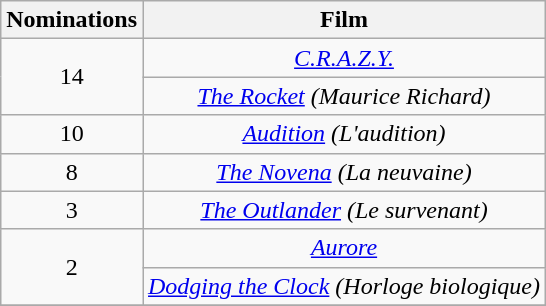<table class="wikitable" style="text-align:center;">
<tr>
<th scope="col" width="17">Nominations</th>
<th scope="col" align="center">Film</th>
</tr>
<tr>
<td rowspan="2" style="text-align:center;">14</td>
<td><em><a href='#'>C.R.A.Z.Y.</a></em></td>
</tr>
<tr>
<td><em><a href='#'>The Rocket</a> (Maurice Richard)</em></td>
</tr>
<tr>
<td rowspan="1" style="text-align:center;">10</td>
<td><em><a href='#'>Audition</a> (L'audition)</em></td>
</tr>
<tr>
<td rowspan="1" style="text-align:center;">8</td>
<td><em><a href='#'>The Novena</a> (La neuvaine)</em></td>
</tr>
<tr>
<td rowspan="1" style="text-align:center;">3</td>
<td><em><a href='#'>The Outlander</a> (Le survenant)</em></td>
</tr>
<tr>
<td rowspan="2" style="text-align:center;">2</td>
<td><em><a href='#'>Aurore</a></em></td>
</tr>
<tr>
<td><em><a href='#'>Dodging the Clock</a> (Horloge biologique)</em></td>
</tr>
<tr>
</tr>
</table>
